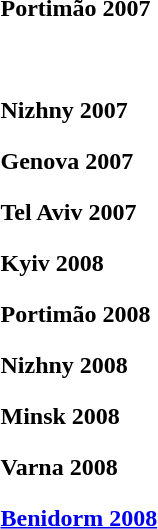<table>
<tr>
<th scope=row style="text-align:left">Portimão 2007 </th>
<td style="height:30px;" font-size:95%"></td>
<td style="height:30px;" font-size:95%"></td>
<td style="height:30px;" font-size:95%"></td>
</tr>
<tr>
<th scope=row style="text-align:left"></th>
<td style="height:30px;" font-size:95%"></td>
<td style="height:30px;" font-size:95%"></td>
<td style="height:30px;" font-size:95%"></td>
</tr>
<tr>
<th scope=row style="text-align:left">Nizhny 2007 </th>
<td style="height:30px;" font-size:95%"></td>
<td style="height:30px;" font-size:95%"></td>
<td style="height:30px;" font-size:95%"></td>
</tr>
<tr>
<th scope=row style="text-align:left">Genova 2007 </th>
<td style="height:30px;" font-size:95%"></td>
<td style="height:30px;" font-size:95%"></td>
<td style="height:30px;" font-size:95%"></td>
</tr>
<tr>
<th scope=row style="text-align:left">Tel Aviv 2007 </th>
<td style="height:30px;" font-size:95%"></td>
<td style="height:30px;" font-size:95%"></td>
<td style="height:30px;" font-size:95%"></td>
</tr>
<tr>
<th scope=row style="text-align:left">Kyiv 2008 </th>
<td style="height:30px;" font-size:95%"></td>
<td style="height:30px;" font-size:95%"></td>
<td style="height:30px;" font-size:95%"></td>
</tr>
<tr>
<th scope=row style="text-align:left">Portimão 2008 </th>
<td style="height:30px;" font-size:95%"></td>
<td style="height:30px;" font-size:95%"></td>
<td style="height:30px;" font-size:95%"></td>
</tr>
<tr>
<th scope=row style="text-align:left">Nizhny 2008 </th>
<td style="height:30px;" font-size:95%"></td>
<td style="height:30px;" font-size:95%"></td>
<td style="height:30px;" font-size:95%"></td>
</tr>
<tr>
<th scope=row style="text-align:left">Minsk 2008 </th>
<td style="height:30px;" font-size:95%"></td>
<td style="height:30px;" font-size:95%"></td>
<td style="height:30px;" font-size:95%"></td>
</tr>
<tr>
<th scope=row style="text-align:left">Varna 2008 </th>
<td style="height:30px;" font-size:95%"></td>
<td style="height:30px;" font-size:95%"></td>
<td style="height:30px;" font-size:95%"></td>
</tr>
<tr>
<th scope=row style="text-align:left"><a href='#'>Benidorm 2008</a></th>
<td style="height:30px;" font-size:95%"></td>
<td style="height:30px;" font-size:95%"></td>
<td style="height:30px;" font-size:95%"></td>
</tr>
</table>
